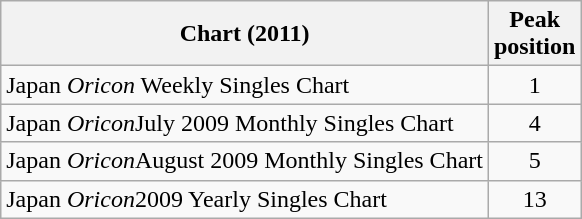<table class="wikitable sortable">
<tr>
<th>Chart (2011)</th>
<th>Peak<br>position</th>
</tr>
<tr>
<td>Japan <em>Oricon</em> Weekly Singles Chart</td>
<td align="center">1</td>
</tr>
<tr>
<td>Japan <em>Oricon</em>July 2009 Monthly Singles Chart</td>
<td align="center">4</td>
</tr>
<tr>
<td>Japan <em>Oricon</em>August 2009 Monthly Singles Chart</td>
<td align="center">5</td>
</tr>
<tr>
<td>Japan <em>Oricon</em>2009 Yearly Singles Chart</td>
<td align="center">13</td>
</tr>
</table>
